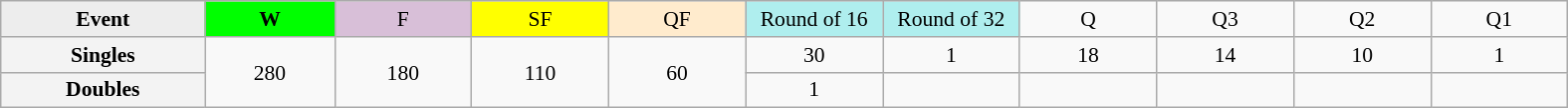<table class=wikitable style=font-size:90%;text-align:center>
<tr>
<td style="width:130px; background:#ededed;"><strong>Event</strong></td>
<td style="width:80px; background:lime;"><strong>W</strong></td>
<td style="width:85px; background:thistle;">F</td>
<td style="width:85px; background:#ff0;">SF</td>
<td style="width:85px; background:#ffebcd;">QF</td>
<td style="width:85px; background:#afeeee;">Round of 16</td>
<td style="width:85px; background:#afeeee;">Round of 32</td>
<td width=85>Q</td>
<td width=85>Q3</td>
<td width=85>Q2</td>
<td width=85>Q1</td>
</tr>
<tr>
<th style="background:#f3f3f3;">Singles</th>
<td rowspan=2>280</td>
<td rowspan=2>180</td>
<td rowspan=2>110</td>
<td rowspan=2>60</td>
<td>30</td>
<td>1</td>
<td>18</td>
<td>14</td>
<td>10</td>
<td>1</td>
</tr>
<tr>
<th style="background:#f3f3f3;">Doubles</th>
<td>1</td>
<td></td>
<td></td>
<td></td>
<td></td>
<td></td>
</tr>
</table>
